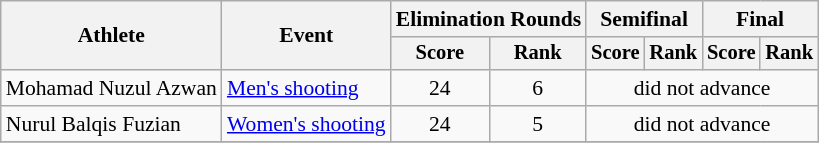<table class="wikitable" style="font-size:90%; text-align:center">
<tr>
<th rowspan="2">Athlete</th>
<th rowspan="2">Event</th>
<th colspan="2">Elimination Rounds</th>
<th colspan="2">Semifinal</th>
<th colspan="2">Final</th>
</tr>
<tr style="font-size:95%" align="center" ,>
<th>Score</th>
<th>Rank</th>
<th>Score</th>
<th>Rank</th>
<th>Score</th>
<th>Rank</th>
</tr>
<tr align="center">
<td align="left">Mohamad Nuzul Azwan</td>
<td align="left"><a href='#'>Men's shooting</a></td>
<td>24</td>
<td>6</td>
<td colspan="4">did not advance</td>
</tr>
<tr align="center">
<td align="left">Nurul Balqis Fuzian</td>
<td align="left"><a href='#'>Women's shooting</a></td>
<td>24</td>
<td>5</td>
<td colspan="4">did not advance</td>
</tr>
<tr>
</tr>
</table>
